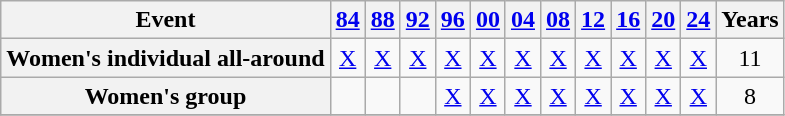<table class="wikitable plainrowheaders sticky-header" style="text-align:center;">
<tr>
<th scope="col">Event</th>
<th scope="col"><a href='#'>84</a></th>
<th scope="col"><a href='#'>88</a></th>
<th scope="col"><a href='#'>92</a></th>
<th scope="col"><a href='#'>96</a></th>
<th scope="col"><a href='#'>00</a></th>
<th scope="col"><a href='#'>04</a></th>
<th scope="col"><a href='#'>08</a></th>
<th scope="col"><a href='#'>12</a></th>
<th scope="col"><a href='#'>16</a></th>
<th scope="col"><a href='#'>20</a></th>
<th scope="col"><a href='#'>24</a></th>
<th scope="col">Years</th>
</tr>
<tr>
<th scope="row">Women's individual all-around</th>
<td><a href='#'>X</a></td>
<td><a href='#'>X</a></td>
<td><a href='#'>X</a></td>
<td><a href='#'>X</a></td>
<td><a href='#'>X</a></td>
<td><a href='#'>X</a></td>
<td><a href='#'>X</a></td>
<td><a href='#'>X</a></td>
<td><a href='#'>X</a></td>
<td><a href='#'>X</a></td>
<td><a href='#'>X</a></td>
<td>11</td>
</tr>
<tr>
<th scope="row">Women's group</th>
<td></td>
<td></td>
<td></td>
<td><a href='#'>X</a></td>
<td><a href='#'>X</a></td>
<td><a href='#'>X</a></td>
<td><a href='#'>X</a></td>
<td><a href='#'>X</a></td>
<td><a href='#'>X</a></td>
<td><a href='#'>X</a></td>
<td><a href='#'>X</a></td>
<td>8</td>
</tr>
<tr>
</tr>
</table>
